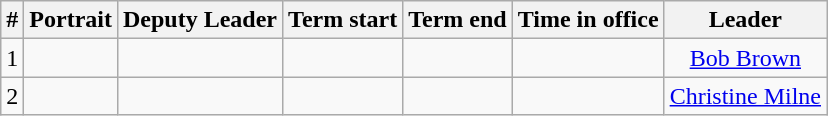<table class="wikitable sortable">
<tr>
<th>#</th>
<th>Portrait</th>
<th>Deputy Leader</th>
<th>Term start</th>
<th>Term end</th>
<th>Time in office</th>
<th>Leader</th>
</tr>
<tr align=center>
<td>1</td>
<td></td>
<td></td>
<td></td>
<td></td>
<td></td>
<td><a href='#'>Bob Brown</a></td>
</tr>
<tr align=center>
<td>2</td>
<td></td>
<td></td>
<td></td>
<td></td>
<td></td>
<td><a href='#'>Christine Milne</a></td>
</tr>
</table>
